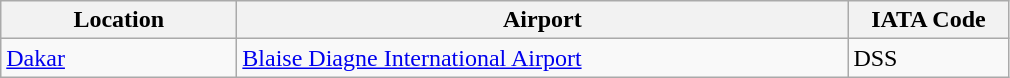<table class="wikitable">
<tr>
<th scope="col" style="width:150px;"><strong>Location</strong></th>
<th scope="col" style="width:400px;"><strong>Airport</strong></th>
<th scope="col" style="width:100px;"><strong>IATA Code</strong></th>
</tr>
<tr>
<td><a href='#'>Dakar</a></td>
<td><a href='#'>Blaise Diagne International Airport</a></td>
<td>DSS</td>
</tr>
</table>
